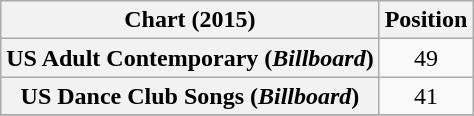<table class="wikitable sortable plainrowheaders" style="text-align:center">
<tr>
<th scope="col">Chart (2015)</th>
<th scope="col">Position</th>
</tr>
<tr>
<th scope="row">US Adult Contemporary (<em>Billboard</em>)</th>
<td>49</td>
</tr>
<tr>
<th scope="row">US Dance Club Songs (<em>Billboard</em>)</th>
<td>41</td>
</tr>
<tr>
</tr>
</table>
